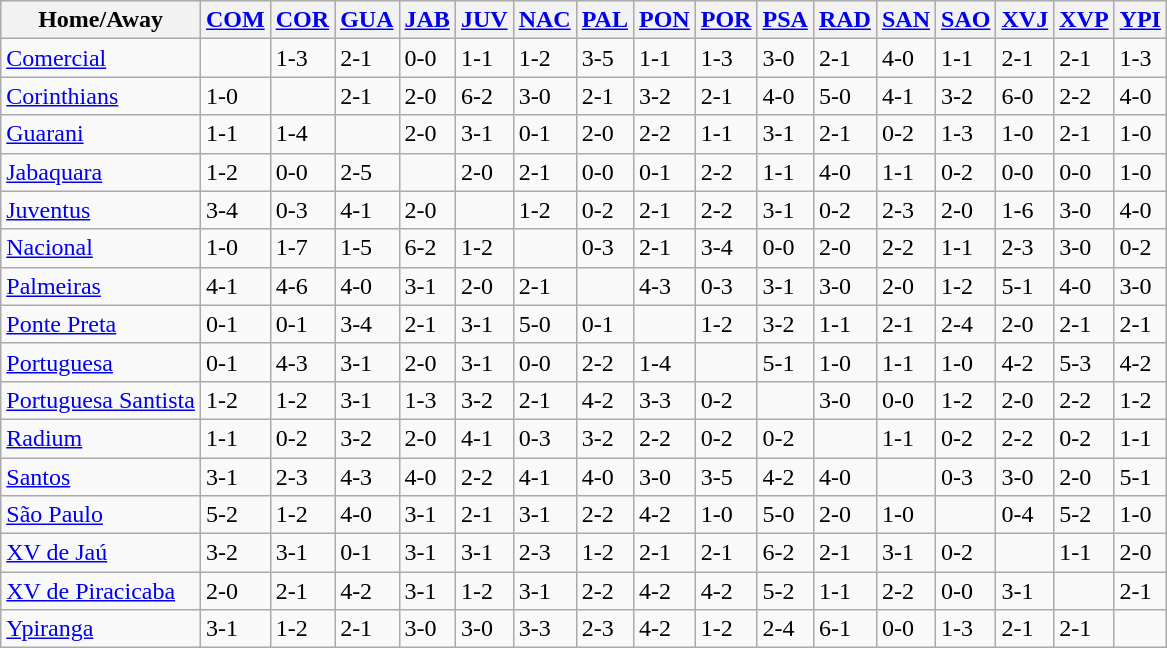<table class="wikitable">
<tr>
<th>Home/Away</th>
<th><a href='#'>COM</a></th>
<th><a href='#'>COR</a></th>
<th><a href='#'>GUA</a></th>
<th><a href='#'>JAB</a></th>
<th><a href='#'>JUV</a></th>
<th><a href='#'>NAC</a></th>
<th><a href='#'>PAL</a></th>
<th><a href='#'>PON</a></th>
<th><a href='#'>POR</a></th>
<th><a href='#'>PSA</a></th>
<th><a href='#'>RAD</a></th>
<th><a href='#'>SAN</a></th>
<th><a href='#'>SAO</a></th>
<th><a href='#'>XVJ</a></th>
<th><a href='#'>XVP</a></th>
<th><a href='#'>YPI</a></th>
</tr>
<tr>
<td><a href='#'>Comercial</a></td>
<td></td>
<td>1-3</td>
<td>2-1</td>
<td>0-0</td>
<td>1-1</td>
<td>1-2</td>
<td>3-5</td>
<td>1-1</td>
<td>1-3</td>
<td>3-0</td>
<td>2-1</td>
<td>4-0</td>
<td>1-1</td>
<td>2-1</td>
<td>2-1</td>
<td>1-3</td>
</tr>
<tr>
<td><a href='#'>Corinthians</a></td>
<td>1-0</td>
<td></td>
<td>2-1</td>
<td>2-0</td>
<td>6-2</td>
<td>3-0</td>
<td>2-1</td>
<td>3-2</td>
<td>2-1</td>
<td>4-0</td>
<td>5-0</td>
<td>4-1</td>
<td>3-2</td>
<td>6-0</td>
<td>2-2</td>
<td>4-0</td>
</tr>
<tr>
<td><a href='#'>Guarani</a></td>
<td>1-1</td>
<td>1-4</td>
<td></td>
<td>2-0</td>
<td>3-1</td>
<td>0-1</td>
<td>2-0</td>
<td>2-2</td>
<td>1-1</td>
<td>3-1</td>
<td>2-1</td>
<td>0-2</td>
<td>1-3</td>
<td>1-0</td>
<td>2-1</td>
<td>1-0</td>
</tr>
<tr>
<td><a href='#'>Jabaquara</a></td>
<td>1-2</td>
<td>0-0</td>
<td>2-5</td>
<td></td>
<td>2-0</td>
<td>2-1</td>
<td>0-0</td>
<td>0-1</td>
<td>2-2</td>
<td>1-1</td>
<td>4-0</td>
<td>1-1</td>
<td>0-2</td>
<td>0-0</td>
<td>0-0</td>
<td>1-0</td>
</tr>
<tr>
<td><a href='#'>Juventus</a></td>
<td>3-4</td>
<td>0-3</td>
<td>4-1</td>
<td>2-0</td>
<td></td>
<td>1-2</td>
<td>0-2</td>
<td>2-1</td>
<td>2-2</td>
<td>3-1</td>
<td>0-2</td>
<td>2-3</td>
<td>2-0</td>
<td>1-6</td>
<td>3-0</td>
<td>4-0</td>
</tr>
<tr>
<td><a href='#'>Nacional</a></td>
<td>1-0</td>
<td>1-7</td>
<td>1-5</td>
<td>6-2</td>
<td>1-2</td>
<td></td>
<td>0-3</td>
<td>2-1</td>
<td>3-4</td>
<td>0-0</td>
<td>2-0</td>
<td>2-2</td>
<td>1-1</td>
<td>2-3</td>
<td>3-0</td>
<td>0-2</td>
</tr>
<tr>
<td><a href='#'>Palmeiras</a></td>
<td>4-1</td>
<td>4-6</td>
<td>4-0</td>
<td>3-1</td>
<td>2-0</td>
<td>2-1</td>
<td></td>
<td>4-3</td>
<td>0-3</td>
<td>3-1</td>
<td>3-0</td>
<td>2-0</td>
<td>1-2</td>
<td>5-1</td>
<td>4-0</td>
<td>3-0</td>
</tr>
<tr>
<td><a href='#'>Ponte Preta</a></td>
<td>0-1</td>
<td>0-1</td>
<td>3-4</td>
<td>2-1</td>
<td>3-1</td>
<td>5-0</td>
<td>0-1</td>
<td></td>
<td>1-2</td>
<td>3-2</td>
<td>1-1</td>
<td>2-1</td>
<td>2-4</td>
<td>2-0</td>
<td>2-1</td>
<td>2-1</td>
</tr>
<tr>
<td><a href='#'>Portuguesa</a></td>
<td>0-1</td>
<td>4-3</td>
<td>3-1</td>
<td>2-0</td>
<td>3-1</td>
<td>0-0</td>
<td>2-2</td>
<td>1-4</td>
<td></td>
<td>5-1</td>
<td>1-0</td>
<td>1-1</td>
<td>1-0</td>
<td>4-2</td>
<td>5-3</td>
<td>4-2</td>
</tr>
<tr>
<td><a href='#'>Portuguesa Santista</a></td>
<td>1-2</td>
<td>1-2</td>
<td>3-1</td>
<td>1-3</td>
<td>3-2</td>
<td>2-1</td>
<td>4-2</td>
<td>3-3</td>
<td>0-2</td>
<td></td>
<td>3-0</td>
<td>0-0</td>
<td>1-2</td>
<td>2-0</td>
<td>2-2</td>
<td>1-2</td>
</tr>
<tr>
<td><a href='#'>Radium</a></td>
<td>1-1</td>
<td>0-2</td>
<td>3-2</td>
<td>2-0</td>
<td>4-1</td>
<td>0-3</td>
<td>3-2</td>
<td>2-2</td>
<td>0-2</td>
<td>0-2</td>
<td></td>
<td>1-1</td>
<td>0-2</td>
<td>2-2</td>
<td>0-2</td>
<td>1-1</td>
</tr>
<tr>
<td><a href='#'>Santos</a></td>
<td>3-1</td>
<td>2-3</td>
<td>4-3</td>
<td>4-0</td>
<td>2-2</td>
<td>4-1</td>
<td>4-0</td>
<td>3-0</td>
<td>3-5</td>
<td>4-2</td>
<td>4-0</td>
<td></td>
<td>0-3</td>
<td>3-0</td>
<td>2-0</td>
<td>5-1</td>
</tr>
<tr>
<td><a href='#'>São Paulo</a></td>
<td>5-2</td>
<td>1-2</td>
<td>4-0</td>
<td>3-1</td>
<td>2-1</td>
<td>3-1</td>
<td>2-2</td>
<td>4-2</td>
<td>1-0</td>
<td>5-0</td>
<td>2-0</td>
<td>1-0</td>
<td></td>
<td>0-4</td>
<td>5-2</td>
<td>1-0</td>
</tr>
<tr>
<td><a href='#'>XV de Jaú</a></td>
<td>3-2</td>
<td>3-1</td>
<td>0-1</td>
<td>3-1</td>
<td>3-1</td>
<td>2-3</td>
<td>1-2</td>
<td>2-1</td>
<td>2-1</td>
<td>6-2</td>
<td>2-1</td>
<td>3-1</td>
<td>0-2</td>
<td></td>
<td>1-1</td>
<td>2-0</td>
</tr>
<tr>
<td><a href='#'>XV de Piracicaba</a></td>
<td>2-0</td>
<td>2-1</td>
<td>4-2</td>
<td>3-1</td>
<td>1-2</td>
<td>3-1</td>
<td>2-2</td>
<td>4-2</td>
<td>4-2</td>
<td>5-2</td>
<td>1-1</td>
<td>2-2</td>
<td>0-0</td>
<td>3-1</td>
<td></td>
<td>2-1</td>
</tr>
<tr>
<td><a href='#'>Ypiranga</a></td>
<td>3-1</td>
<td>1-2</td>
<td>2-1</td>
<td>3-0</td>
<td>3-0</td>
<td>3-3</td>
<td>2-3</td>
<td>4-2</td>
<td>1-2</td>
<td>2-4</td>
<td>6-1</td>
<td>0-0</td>
<td>1-3</td>
<td>2-1</td>
<td>2-1</td>
<td></td>
</tr>
</table>
